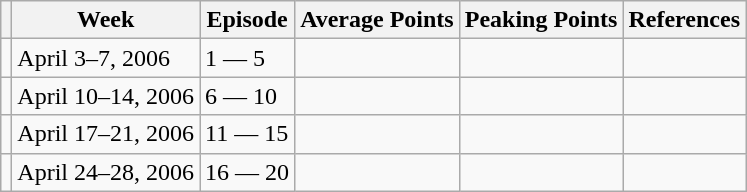<table class="wikitable">
<tr>
<th></th>
<th>Week</th>
<th>Episode</th>
<th>Average Points</th>
<th>Peaking Points</th>
<th>References</th>
</tr>
<tr>
<td></td>
<td>April 3–7, 2006</td>
<td>1 — 5</td>
<td></td>
<td></td>
<td></td>
</tr>
<tr>
<td></td>
<td>April 10–14, 2006</td>
<td>6 — 10</td>
<td></td>
<td></td>
<td></td>
</tr>
<tr>
<td></td>
<td>April 17–21, 2006</td>
<td>11 — 15</td>
<td></td>
<td></td>
<td></td>
</tr>
<tr>
<td></td>
<td>April 24–28, 2006</td>
<td>16 — 20</td>
<td></td>
<td></td>
<td></td>
</tr>
</table>
